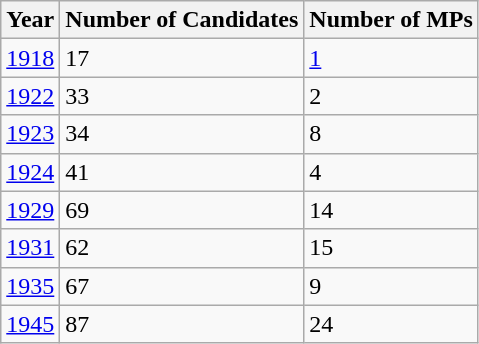<table class="wikitable sortable">
<tr>
<th>Year</th>
<th>Number of Candidates</th>
<th>Number of MPs</th>
</tr>
<tr>
<td><a href='#'>1918</a></td>
<td>17</td>
<td><a href='#'> 1</a></td>
</tr>
<tr>
<td><a href='#'>1922</a></td>
<td>33</td>
<td>2</td>
</tr>
<tr>
<td><a href='#'>1923</a></td>
<td>34</td>
<td>8</td>
</tr>
<tr>
<td><a href='#'>1924</a></td>
<td>41</td>
<td>4</td>
</tr>
<tr>
<td><a href='#'>1929</a></td>
<td>69</td>
<td>14</td>
</tr>
<tr>
<td><a href='#'>1931</a></td>
<td>62</td>
<td>15</td>
</tr>
<tr>
<td><a href='#'>1935</a></td>
<td>67</td>
<td>9</td>
</tr>
<tr>
<td><a href='#'>1945</a></td>
<td>87</td>
<td>24</td>
</tr>
</table>
